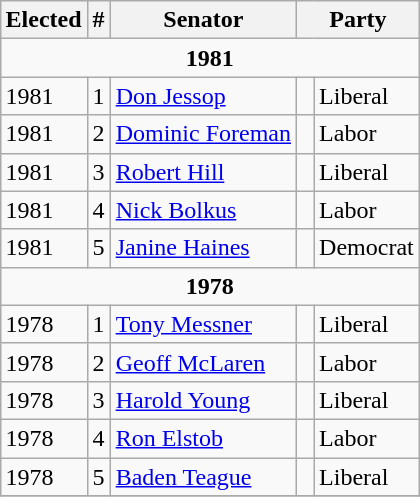<table class="wikitable" style="float: right;">
<tr>
<th>Elected</th>
<th>#</th>
<th>Senator</th>
<th colspan="2">Party</th>
</tr>
<tr>
<td style="text-align:center;" colspan="5"><strong>1981</strong></td>
</tr>
<tr>
<td>1981</td>
<td>1</td>
<td><a href='#'>Don Jessop</a></td>
<td> </td>
<td>Liberal</td>
</tr>
<tr>
<td>1981</td>
<td>2</td>
<td><a href='#'>Dominic Foreman</a></td>
<td> </td>
<td>Labor</td>
</tr>
<tr>
<td>1981</td>
<td>3</td>
<td><a href='#'>Robert Hill</a></td>
<td> </td>
<td>Liberal</td>
</tr>
<tr>
<td>1981</td>
<td>4</td>
<td><a href='#'>Nick Bolkus</a></td>
<td> </td>
<td>Labor</td>
</tr>
<tr>
<td>1981</td>
<td>5</td>
<td><a href='#'>Janine Haines</a></td>
<td> </td>
<td>Democrat</td>
</tr>
<tr>
<td style="text-align:center;" colspan="5"><strong>1978</strong></td>
</tr>
<tr>
<td>1978</td>
<td>1</td>
<td><a href='#'>Tony Messner</a></td>
<td> </td>
<td>Liberal</td>
</tr>
<tr>
<td>1978</td>
<td>2</td>
<td><a href='#'>Geoff McLaren</a></td>
<td> </td>
<td>Labor</td>
</tr>
<tr>
<td>1978</td>
<td>3</td>
<td><a href='#'>Harold Young</a></td>
<td> </td>
<td>Liberal</td>
</tr>
<tr>
<td>1978</td>
<td>4</td>
<td><a href='#'>Ron Elstob</a></td>
<td> </td>
<td>Labor</td>
</tr>
<tr>
<td>1978</td>
<td>5</td>
<td><a href='#'>Baden Teague</a></td>
<td> </td>
<td>Liberal</td>
</tr>
<tr>
</tr>
</table>
